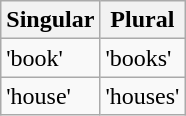<table class="wikitable">
<tr>
<th>Singular</th>
<th>Plural</th>
</tr>
<tr>
<td> 'book'</td>
<td> 'books'</td>
</tr>
<tr>
<td> 'house'</td>
<td> 'houses'</td>
</tr>
</table>
